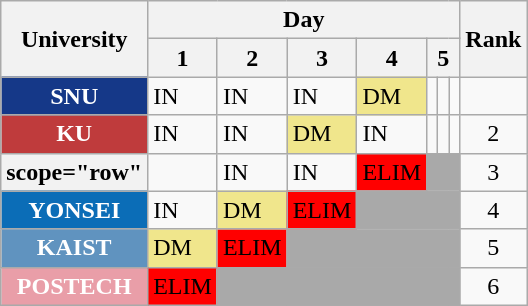<table class="wikitable">
<tr>
<th scope="col" rowspan="2">University</th>
<th scope="col" colspan="7">Day</th>
<th scope="col" rowspan="2">Rank</th>
</tr>
<tr>
<th scope="col">1</th>
<th scope="col">2</th>
<th scope="col">3</th>
<th scope="col">4</th>
<th scope="col" colspan="3">5</th>
</tr>
<tr>
<th scope="row" style="background-color:#153888; color:white">SNU</th>
<td>IN </td>
<td>IN</td>
<td>IN </td>
<td style="background-color:khaki">DM </td>
<td></td>
<td></td>
<td></td>
<td></td>
</tr>
<tr>
<th scope="row" style="background-color:#BF3B3C; color:white">KU</th>
<td>IN</td>
<td>IN</td>
<td style="background-color:khaki">DM</td>
<td>IN </td>
<td></td>
<td></td>
<td></td>
<td style="text-align:center">2</td>
</tr>
<tr>
<th>scope="row"  </th>
<td></td>
<td>IN </td>
<td>IN</td>
<td style="background-color:red">ELIM </td>
<td colspan="3" style="background-color:darkgrey"></td>
<td style="text-align:center">3</td>
</tr>
<tr>
<th scope="row" style="background-color:#0B6DB7; color:white">YONSEI</th>
<td>IN </td>
<td style="background-color:khaki">DM </td>
<td style="background-color:red">ELIM </td>
<td colspan="4" style="background-color:darkgrey"></td>
<td style="text-align:center">4</td>
</tr>
<tr>
<th scope="row" style="background-color:#6093BF; color:white">KAIST</th>
<td style="background-color:khaki">DM</td>
<td style="background-color:red">ELIM</td>
<td colspan="5" style="background-color:darkgrey"></td>
<td style="text-align:center">5</td>
</tr>
<tr>
<th scope="row" style="background-color:#E99EA8; color:white">POSTECH</th>
<td style="background-color:red">ELIM</td>
<td colspan="6" style="background-color:darkgrey"></td>
<td style="text-align:center">6</td>
</tr>
</table>
